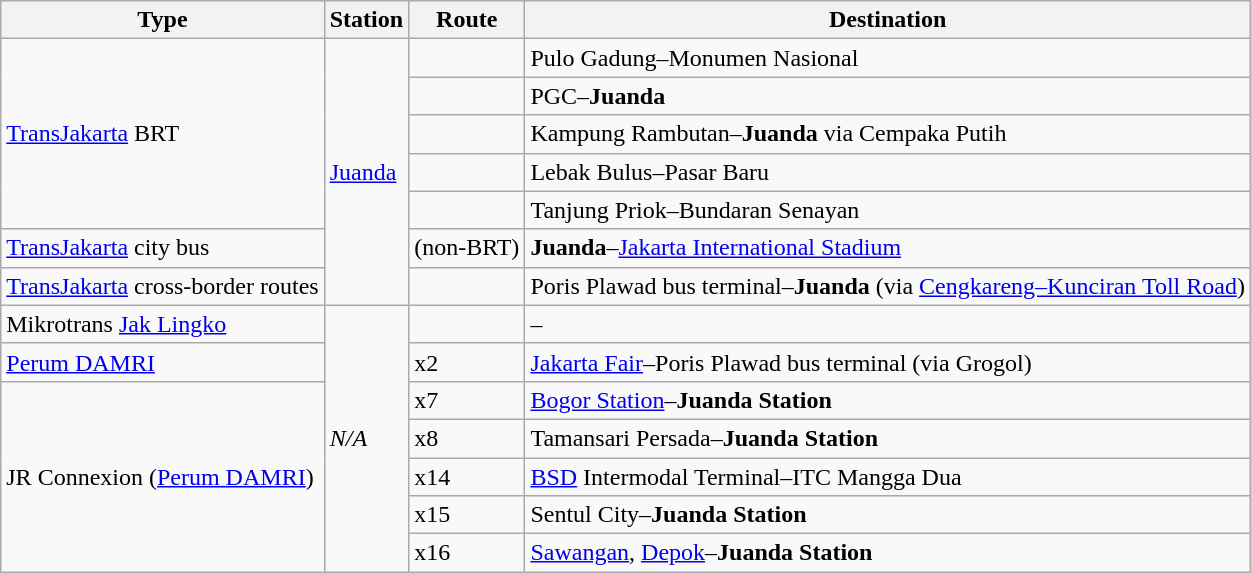<table class="wikitable">
<tr>
<th>Type</th>
<th>Station</th>
<th>Route</th>
<th>Destination</th>
</tr>
<tr>
<td rowspan="5"><a href='#'>TransJakarta</a> BRT</td>
<td rowspan="7"><a href='#'>Juanda</a></td>
<td></td>
<td>Pulo Gadung–Monumen Nasional</td>
</tr>
<tr>
<td></td>
<td>PGC–<strong>Juanda</strong></td>
</tr>
<tr>
<td></td>
<td>Kampung Rambutan–<strong>Juanda</strong> via Cempaka Putih</td>
</tr>
<tr>
<td></td>
<td>Lebak Bulus–Pasar Baru</td>
</tr>
<tr>
<td></td>
<td>Tanjung Priok–Bundaran Senayan</td>
</tr>
<tr>
<td><a href='#'>TransJakarta</a> city bus</td>
<td> (non-BRT)</td>
<td><strong>Juanda</strong>–<a href='#'>Jakarta International Stadium</a></td>
</tr>
<tr>
<td><a href='#'>TransJakarta</a> cross-border routes</td>
<td></td>
<td>Poris Plawad bus terminal–<strong>Juanda</strong> (via <a href='#'>Cengkareng–Kunciran Toll Road</a>)</td>
</tr>
<tr>
<td>Mikrotrans <a href='#'>Jak Lingko</a></td>
<td rowspan="7"><em>N/A</em></td>
<td></td>
<td>–</td>
</tr>
<tr>
<td><a href='#'>Perum DAMRI</a></td>
<td>x2</td>
<td><a href='#'>Jakarta Fair</a>–Poris Plawad bus terminal (via Grogol)</td>
</tr>
<tr>
<td rowspan="5">JR Connexion (<a href='#'>Perum DAMRI</a>)</td>
<td>x7</td>
<td><a href='#'>Bogor Station</a>–<strong>Juanda Station</strong></td>
</tr>
<tr>
<td>x8</td>
<td>Tamansari Persada–<strong>Juanda Station</strong></td>
</tr>
<tr>
<td>x14</td>
<td><a href='#'>BSD</a> Intermodal Terminal–ITC Mangga Dua</td>
</tr>
<tr>
<td>x15</td>
<td>Sentul City–<strong>Juanda Station</strong></td>
</tr>
<tr>
<td>x16</td>
<td><a href='#'>Sawangan</a>, <a href='#'>Depok</a>–<strong>Juanda Station</strong></td>
</tr>
</table>
